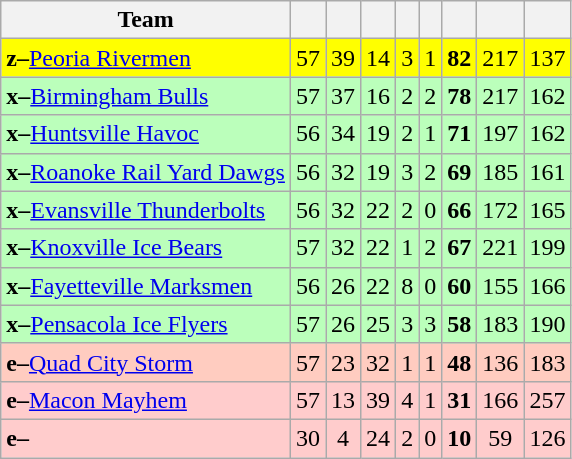<table class="wikitable" style="text-align:center">
<tr>
<th>Team</th>
<th></th>
<th></th>
<th></th>
<th></th>
<th></th>
<th></th>
<th></th>
<th></th>
</tr>
<tr bgcolor=#FFFF00>
<td align=left><strong>z–</strong><a href='#'>Peoria Rivermen</a></td>
<td>57</td>
<td>39</td>
<td>14</td>
<td>3</td>
<td>1</td>
<td><strong>82</strong></td>
<td>217</td>
<td>137</td>
</tr>
<tr bgcolor=#bbffbb>
<td align=left><strong>x–</strong><a href='#'>Birmingham Bulls</a></td>
<td>57</td>
<td>37</td>
<td>16</td>
<td>2</td>
<td>2</td>
<td><strong>78</strong></td>
<td>217</td>
<td>162</td>
</tr>
<tr bgcolor=#bbffbb>
<td align=left><strong>x–</strong><a href='#'>Huntsville Havoc</a></td>
<td>56</td>
<td>34</td>
<td>19</td>
<td>2</td>
<td>1</td>
<td><strong>71</strong></td>
<td>197</td>
<td>162</td>
</tr>
<tr bgcolor=#bbffbb>
<td align=left><strong>x–</strong><a href='#'>Roanoke Rail Yard Dawgs</a></td>
<td>56</td>
<td>32</td>
<td>19</td>
<td>3</td>
<td>2</td>
<td><strong>69</strong></td>
<td>185</td>
<td>161</td>
</tr>
<tr bgcolor=#bbffbb>
<td align=left><strong>x–</strong><a href='#'>Evansville Thunderbolts</a></td>
<td>56</td>
<td>32</td>
<td>22</td>
<td>2</td>
<td>0</td>
<td><strong>66</strong></td>
<td>172</td>
<td>165</td>
</tr>
<tr bgcolor=#bbffbb>
<td align=left><strong>x–</strong><a href='#'>Knoxville Ice Bears</a></td>
<td>57</td>
<td>32</td>
<td>22</td>
<td>1</td>
<td>2</td>
<td><strong>67</strong></td>
<td>221</td>
<td>199</td>
</tr>
<tr bgcolor=#bbffbb>
<td align=left><strong>x–</strong><a href='#'>Fayetteville Marksmen</a></td>
<td>56</td>
<td>26</td>
<td>22</td>
<td>8</td>
<td>0</td>
<td><strong>60</strong></td>
<td>155</td>
<td>166</td>
</tr>
<tr bgcolor=#bbffbb>
<td align=left><strong>x–</strong><a href='#'>Pensacola Ice Flyers</a></td>
<td>57</td>
<td>26</td>
<td>25</td>
<td>3</td>
<td>3</td>
<td><strong>58</strong></td>
<td>183</td>
<td>190</td>
</tr>
<tr bgcolor=#ffccc>
<td align=left><strong>e–</strong><a href='#'>Quad City Storm</a></td>
<td>57</td>
<td>23</td>
<td>32</td>
<td>1</td>
<td>1</td>
<td><strong>48</strong></td>
<td>136</td>
<td>183</td>
</tr>
<tr bgcolor=#ffcccc>
<td align=left><strong>e–</strong><a href='#'>Macon Mayhem</a></td>
<td>57</td>
<td>13</td>
<td>39</td>
<td>4</td>
<td>1</td>
<td><strong>31</strong></td>
<td>166</td>
<td>257</td>
</tr>
<tr bgcolor=#ffcccc>
<td align=left><strong>e–</strong></td>
<td>30</td>
<td>4</td>
<td>24</td>
<td>2</td>
<td>0</td>
<td><strong>10</strong></td>
<td>59</td>
<td>126</td>
</tr>
</table>
